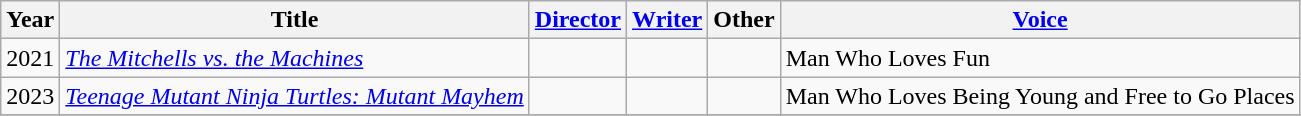<table class="wikitable">
<tr>
<th>Year</th>
<th>Title</th>
<th><a href='#'>Director</a></th>
<th><a href='#'>Writer</a></th>
<th>Other</th>
<th><a href='#'>Voice</a></th>
</tr>
<tr>
<td>2021</td>
<td><em><a href='#'>The Mitchells vs. the Machines</a></em></td>
<td></td>
<td></td>
<td></td>
<td>Man Who Loves Fun</td>
</tr>
<tr>
<td>2023</td>
<td><em><a href='#'>Teenage Mutant Ninja Turtles: Mutant Mayhem</a></em></td>
<td></td>
<td></td>
<td></td>
<td>Man Who Loves Being Young and Free to Go Places</td>
</tr>
<tr>
</tr>
</table>
